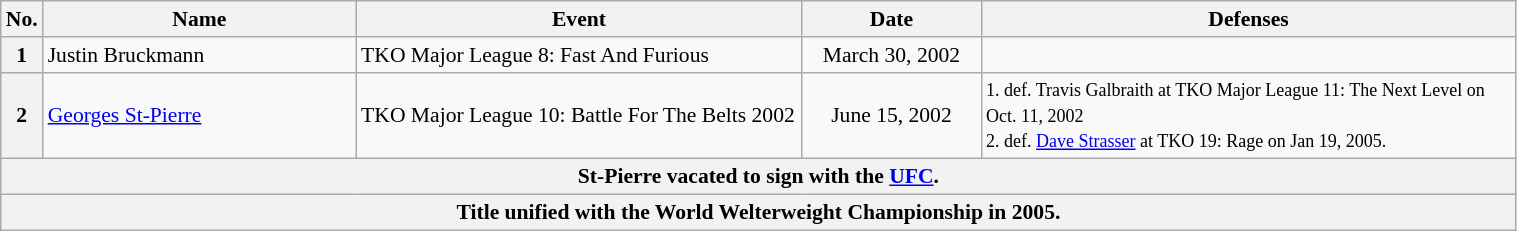<table class="wikitable" style="width:80%; font-size:90%">
<tr>
<th style= width:1%;">No.</th>
<th style= width:21%;">Name</th>
<th style= width:30%;">Event</th>
<th style=width:12%;">Date</th>
<th style= width:45%;">Defenses</th>
</tr>
<tr>
<th>1</th>
<td> Justin Bruckmann <br></td>
<td>TKO Major League 8: Fast And Furious <br></td>
<td align=center>March 30, 2002</td>
<td></td>
</tr>
<tr>
<th>2</th>
<td> <a href='#'>Georges St-Pierre</a></td>
<td>TKO Major League 10: Battle For The Belts 2002 <br></td>
<td align=center>June 15, 2002</td>
<td><small>1. def. Travis Galbraith at TKO Major League 11: The Next Level on Oct. 11, 2002<br>2. def. <a href='#'>Dave Strasser</a> at TKO 19: Rage on Jan 19, 2005.</small></td>
</tr>
<tr>
<th align=center colspan="6">St-Pierre vacated to sign with the <a href='#'>UFC</a>.</th>
</tr>
<tr>
<th align=center colspan="6">Title unified with the World Welterweight Championship in 2005.</th>
</tr>
</table>
